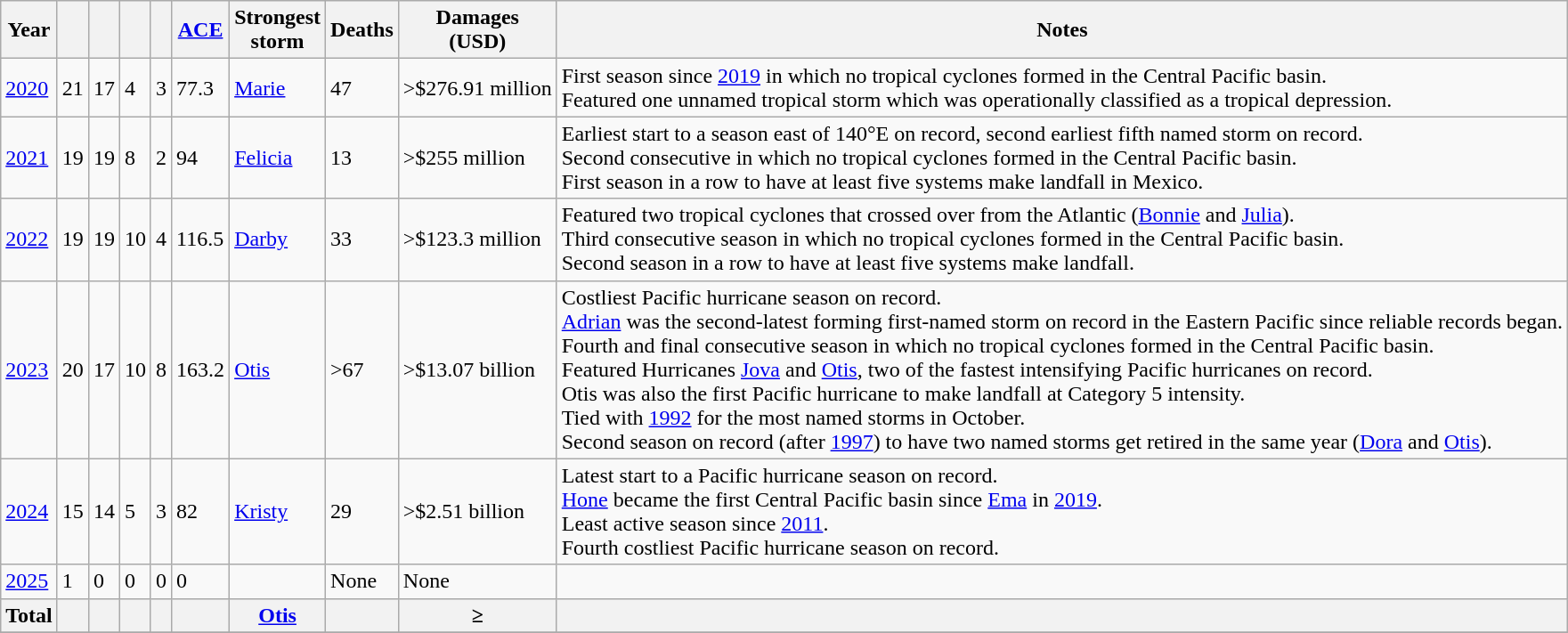<table class="wikitable sortable">
<tr>
<th>Year</th>
<th></th>
<th></th>
<th></th>
<th></th>
<th><a href='#'>ACE</a></th>
<th>Strongest<br>storm</th>
<th>Deaths</th>
<th>Damages<br>(USD)</th>
<th>Notes</th>
</tr>
<tr>
<td><a href='#'>2020</a></td>
<td>21</td>
<td>17</td>
<td>4</td>
<td>3</td>
<td>77.3</td>
<td> <a href='#'>Marie</a></td>
<td>47</td>
<td>>$276.91 million</td>
<td>First season since <a href='#'>2019</a> in which no tropical cyclones formed in the Central Pacific basin.<br>Featured one unnamed tropical storm which was operationally classified as a tropical depression.</td>
</tr>
<tr>
<td><a href='#'>2021</a></td>
<td>19</td>
<td>19</td>
<td>8</td>
<td>2</td>
<td>94</td>
<td> <a href='#'>Felicia</a></td>
<td>13</td>
<td>>$255 million</td>
<td>Earliest start to a season east of 140°E on record, second earliest fifth named storm on record.<br>Second consecutive in which no tropical cyclones formed in the Central Pacific basin.<br>First season in a row to have at least five systems make landfall in Mexico.</td>
</tr>
<tr>
<td><a href='#'>2022</a></td>
<td>19</td>
<td>19</td>
<td>10</td>
<td>4</td>
<td>116.5</td>
<td> <a href='#'>Darby</a></td>
<td>33</td>
<td>>$123.3 million</td>
<td>Featured two tropical cyclones that crossed over from the Atlantic (<a href='#'>Bonnie</a> and <a href='#'>Julia</a>).<br>Third consecutive season in which no tropical cyclones formed in the Central Pacific basin.<br>Second season in a row to have at least five systems make landfall.</td>
</tr>
<tr>
<td><a href='#'>2023</a></td>
<td>20</td>
<td>17</td>
<td>10</td>
<td>8</td>
<td>163.2</td>
<td> <a href='#'>Otis</a></td>
<td>>67</td>
<td>>$13.07 billion</td>
<td>Costliest Pacific hurricane season on record.<br><a href='#'>Adrian</a> was the second-latest forming first-named storm on record in the Eastern Pacific since reliable records began.<br>Fourth and final consecutive season in which no tropical cyclones formed in the Central Pacific basin.<br>Featured Hurricanes <a href='#'>Jova</a> and <a href='#'>Otis</a>, two of the fastest intensifying Pacific hurricanes on record.<br>Otis was also the first Pacific hurricane to make landfall at Category 5 intensity.<br>Tied with <a href='#'>1992</a> for the most named storms in October.<br>Second season on record (after <a href='#'>1997</a>) to have two named storms get retired in the same year (<a href='#'>Dora</a> and <a href='#'>Otis</a>).</td>
</tr>
<tr>
<td><a href='#'>2024</a></td>
<td>15</td>
<td>14</td>
<td>5</td>
<td>3</td>
<td>82</td>
<td> <a href='#'>Kristy</a></td>
<td>29</td>
<td>>$2.51 billion</td>
<td>Latest start to a Pacific hurricane season on record. <br><a href='#'>Hone</a> became the first Central Pacific basin since <a href='#'>Ema</a> in <a href='#'>2019</a>.<br>Least active season since <a href='#'>2011</a>.<br>Fourth costliest Pacific hurricane season on record.</td>
</tr>
<tr>
<td><a href='#'>2025</a></td>
<td>1</td>
<td>0</td>
<td>0</td>
<td>0</td>
<td>0</td>
<td></td>
<td>None</td>
<td>None</td>
<td></td>
</tr>
<tr class="sortbottom">
<th>Total</th>
<th></th>
<th></th>
<th></th>
<th></th>
<th></th>
<th><a href='#'>Otis</a></th>
<th></th>
<th>≥ </th>
<th></th>
</tr>
<tr>
</tr>
</table>
